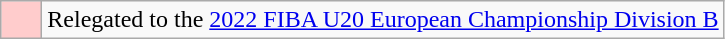<table class="wikitable">
<tr>
<td style="background: #ffcccc; width:20px;"></td>
<td>Relegated to the <a href='#'>2022 FIBA U20 European Championship Division B</a></td>
</tr>
</table>
